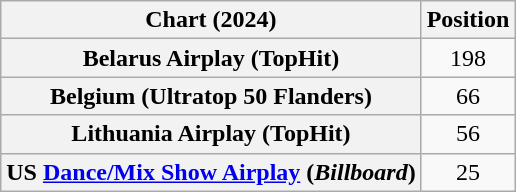<table class="wikitable sortable plainrowheaders" style="text-align:center">
<tr>
<th scope="col">Chart (2024)</th>
<th scope="col">Position</th>
</tr>
<tr>
<th scope="row">Belarus Airplay (TopHit)</th>
<td>198</td>
</tr>
<tr>
<th scope="row">Belgium (Ultratop 50 Flanders)</th>
<td>66</td>
</tr>
<tr>
<th scope="row">Lithuania Airplay (TopHit)</th>
<td>56</td>
</tr>
<tr>
<th scope="row">US <a href='#'>Dance/Mix Show Airplay</a> (<em>Billboard</em>)</th>
<td>25</td>
</tr>
</table>
